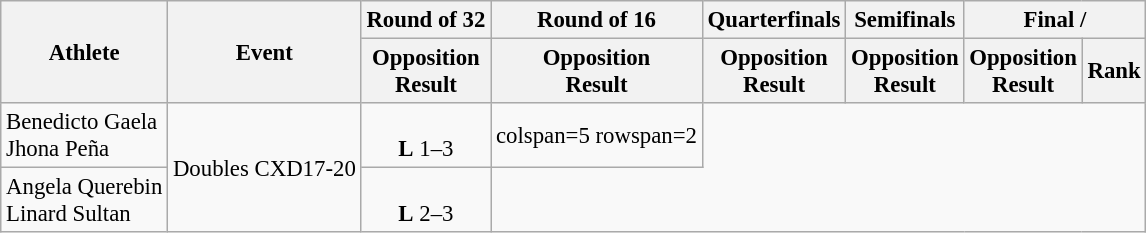<table class=wikitable style="font-size:95%">
<tr>
<th rowspan=2>Athlete</th>
<th rowspan=2>Event</th>
<th>Round of 32</th>
<th>Round of 16</th>
<th>Quarterfinals</th>
<th>Semifinals</th>
<th colspan=2>Final / </th>
</tr>
<tr>
<th>Opposition<br>Result</th>
<th>Opposition<br>Result</th>
<th>Opposition<br>Result</th>
<th>Opposition<br>Result</th>
<th>Opposition<br>Result</th>
<th>Rank</th>
</tr>
<tr align=center>
<td align=left>Benedicto Gaela<br>Jhona Peña</td>
<td rowspan=2 align=left>Doubles CXD17-20</td>
<td><br><strong>L</strong> 1–3</td>
<td>colspan=5 rowspan=2 </td>
</tr>
<tr align=center>
<td align=left>Angela Querebin<br>Linard Sultan</td>
<td><br><strong>L</strong> 2–3</td>
</tr>
</table>
